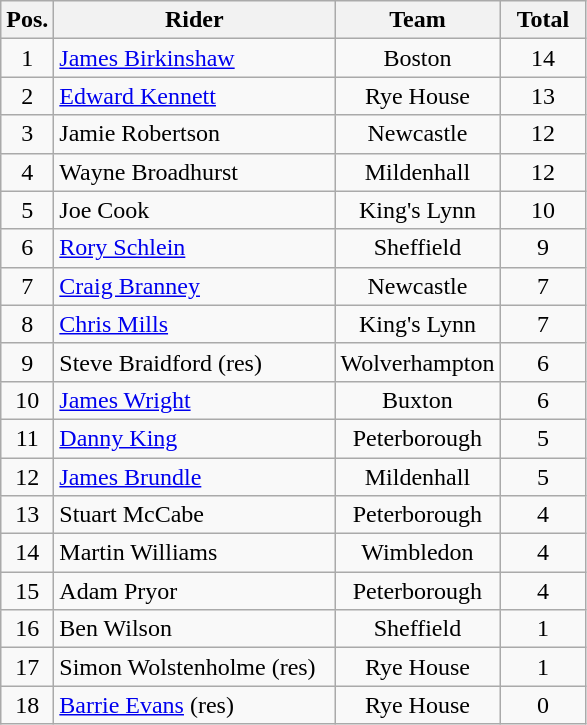<table class=wikitable>
<tr>
<th width=25px>Pos.</th>
<th width=180px>Rider</th>
<th width=100px>Team</th>
<th width=50px>Total</th>
</tr>
<tr align=center >
<td>1</td>
<td align=left><a href='#'>James Birkinshaw</a></td>
<td>Boston</td>
<td>14</td>
</tr>
<tr align=center>
<td>2</td>
<td align=left><a href='#'>Edward Kennett</a></td>
<td>Rye House</td>
<td>13</td>
</tr>
<tr align=center>
<td>3</td>
<td align=left>Jamie Robertson</td>
<td>Newcastle</td>
<td>12</td>
</tr>
<tr align=center>
<td>4</td>
<td align=left>Wayne Broadhurst</td>
<td>Mildenhall</td>
<td>12</td>
</tr>
<tr align=center>
<td>5</td>
<td align=left>Joe Cook</td>
<td>King's Lynn</td>
<td>10</td>
</tr>
<tr align=center>
<td>6</td>
<td align=left><a href='#'>Rory Schlein</a></td>
<td>Sheffield</td>
<td>9</td>
</tr>
<tr align=center>
<td>7</td>
<td align=left><a href='#'>Craig Branney</a></td>
<td>Newcastle</td>
<td>7</td>
</tr>
<tr align=center>
<td>8</td>
<td align=left><a href='#'>Chris Mills</a></td>
<td>King's Lynn</td>
<td>7</td>
</tr>
<tr align=center>
<td>9</td>
<td align=left>Steve Braidford (res)</td>
<td>Wolverhampton</td>
<td>6</td>
</tr>
<tr align=center>
<td>10</td>
<td align=left><a href='#'>James Wright</a></td>
<td>Buxton</td>
<td>6</td>
</tr>
<tr align=center>
<td>11</td>
<td align=left><a href='#'>Danny King</a></td>
<td>Peterborough</td>
<td>5</td>
</tr>
<tr align=center>
<td>12</td>
<td align=left><a href='#'>James Brundle</a></td>
<td>Mildenhall</td>
<td>5</td>
</tr>
<tr align=center>
<td>13</td>
<td align=left>Stuart McCabe</td>
<td>Peterborough</td>
<td>4</td>
</tr>
<tr align=center>
<td>14</td>
<td align=left>Martin Williams</td>
<td>Wimbledon</td>
<td>4</td>
</tr>
<tr align=center>
<td>15</td>
<td align=left>Adam Pryor</td>
<td>Peterborough</td>
<td>4</td>
</tr>
<tr align=center>
<td>16</td>
<td align=left>Ben Wilson</td>
<td>Sheffield</td>
<td>1</td>
</tr>
<tr align=center>
<td>17</td>
<td align=left>Simon Wolstenholme (res)</td>
<td>Rye House</td>
<td>1</td>
</tr>
<tr align=center>
<td>18</td>
<td align=left><a href='#'>Barrie Evans</a> (res)</td>
<td>Rye House</td>
<td>0</td>
</tr>
</table>
